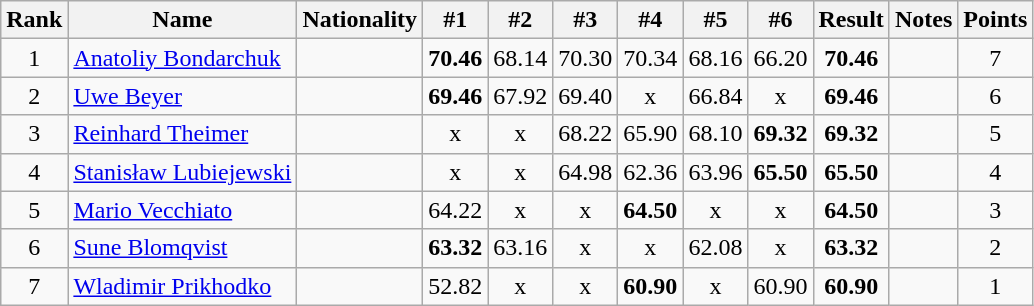<table class="wikitable sortable" style="text-align:center">
<tr>
<th>Rank</th>
<th>Name</th>
<th>Nationality</th>
<th>#1</th>
<th>#2</th>
<th>#3</th>
<th>#4</th>
<th>#5</th>
<th>#6</th>
<th>Result</th>
<th>Notes</th>
<th>Points</th>
</tr>
<tr>
<td>1</td>
<td align=left><a href='#'>Anatoliy Bondarchuk</a></td>
<td align=left></td>
<td><strong>70.46</strong></td>
<td>68.14</td>
<td>70.30</td>
<td>70.34</td>
<td>68.16</td>
<td>66.20</td>
<td><strong>70.46</strong></td>
<td></td>
<td>7</td>
</tr>
<tr>
<td>2</td>
<td align=left><a href='#'>Uwe Beyer</a></td>
<td align=left></td>
<td><strong>69.46</strong></td>
<td>67.92</td>
<td>69.40</td>
<td>x</td>
<td>66.84</td>
<td>x</td>
<td><strong>69.46</strong></td>
<td></td>
<td>6</td>
</tr>
<tr>
<td>3</td>
<td align=left><a href='#'>Reinhard Theimer</a></td>
<td align=left></td>
<td>x</td>
<td>x</td>
<td>68.22</td>
<td>65.90</td>
<td>68.10</td>
<td><strong>69.32</strong></td>
<td><strong>69.32</strong></td>
<td></td>
<td>5</td>
</tr>
<tr>
<td>4</td>
<td align=left><a href='#'>Stanisław Lubiejewski</a></td>
<td align=left></td>
<td>x</td>
<td>x</td>
<td>64.98</td>
<td>62.36</td>
<td>63.96</td>
<td><strong>65.50</strong></td>
<td><strong>65.50</strong></td>
<td></td>
<td>4</td>
</tr>
<tr>
<td>5</td>
<td align=left><a href='#'>Mario Vecchiato</a></td>
<td align=left></td>
<td>64.22</td>
<td>x</td>
<td>x</td>
<td><strong>64.50</strong></td>
<td>x</td>
<td>x</td>
<td><strong>64.50</strong></td>
<td></td>
<td>3</td>
</tr>
<tr>
<td>6</td>
<td align=left><a href='#'>Sune Blomqvist</a></td>
<td align=left></td>
<td><strong>63.32</strong></td>
<td>63.16</td>
<td>x</td>
<td>x</td>
<td>62.08</td>
<td>x</td>
<td><strong>63.32</strong></td>
<td></td>
<td>2</td>
</tr>
<tr>
<td>7</td>
<td align=left><a href='#'>Wladimir Prikhodko</a></td>
<td align=left></td>
<td>52.82</td>
<td>x</td>
<td>x</td>
<td><strong>60.90</strong></td>
<td>x</td>
<td>60.90</td>
<td><strong>60.90</strong></td>
<td></td>
<td>1</td>
</tr>
</table>
